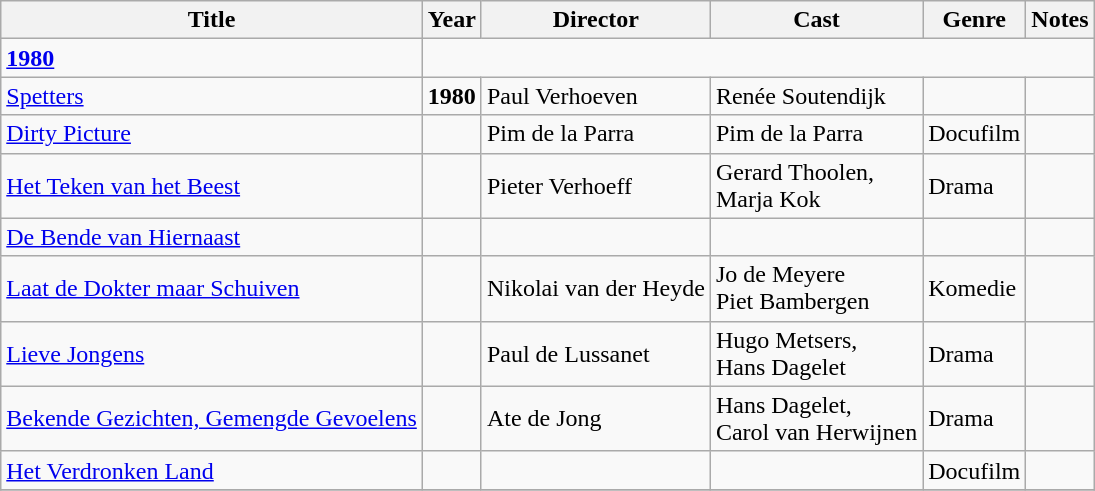<table class="wikitable">
<tr>
<th>Title</th>
<th>Year</th>
<th>Director</th>
<th>Cast</th>
<th>Genre</th>
<th>Notes</th>
</tr>
<tr>
<td><strong><a href='#'>1980</a></strong></td>
</tr>
<tr>
<td><a href='#'>Spetters</a></td>
<td><strong>1980</strong></td>
<td>Paul Verhoeven</td>
<td>Renée Soutendijk</td>
<td></td>
<td></td>
</tr>
<tr>
<td><a href='#'>Dirty Picture</a></td>
<td></td>
<td>Pim de la Parra</td>
<td>Pim de la Parra</td>
<td>Docufilm</td>
<td></td>
</tr>
<tr>
<td><a href='#'>Het Teken van het Beest</a></td>
<td></td>
<td>Pieter Verhoeff</td>
<td>Gerard Thoolen,<br>Marja Kok</td>
<td>Drama</td>
<td></td>
</tr>
<tr>
<td><a href='#'>De Bende van Hiernaast</a></td>
<td></td>
<td></td>
<td></td>
<td></td>
<td></td>
</tr>
<tr>
<td><a href='#'>Laat de Dokter maar Schuiven</a></td>
<td></td>
<td>Nikolai van der Heyde</td>
<td>Jo de Meyere<br>Piet Bambergen</td>
<td>Komedie</td>
<td></td>
</tr>
<tr>
<td><a href='#'>Lieve Jongens</a></td>
<td></td>
<td>Paul de Lussanet</td>
<td>Hugo Metsers,<br>Hans Dagelet</td>
<td>Drama</td>
<td></td>
</tr>
<tr>
<td><a href='#'>Bekende Gezichten, Gemengde Gevoelens</a></td>
<td></td>
<td>Ate de Jong</td>
<td>Hans Dagelet,<br>Carol van Herwijnen</td>
<td>Drama</td>
<td></td>
</tr>
<tr>
<td><a href='#'>Het Verdronken Land</a></td>
<td></td>
<td></td>
<td></td>
<td>Docufilm</td>
<td></td>
</tr>
<tr>
</tr>
</table>
